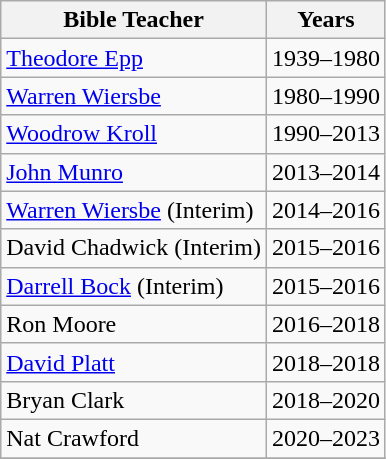<table class="wikitable">
<tr>
<th>Bible Teacher</th>
<th>Years</th>
</tr>
<tr>
<td><a href='#'>Theodore Epp</a></td>
<td>1939–1980</td>
</tr>
<tr>
<td><a href='#'>Warren Wiersbe</a></td>
<td>1980–1990</td>
</tr>
<tr>
<td><a href='#'>Woodrow Kroll</a></td>
<td>1990–2013</td>
</tr>
<tr>
<td><a href='#'>John Munro</a></td>
<td>2013–2014</td>
</tr>
<tr>
<td><a href='#'>Warren Wiersbe</a> (Interim)</td>
<td>2014–2016</td>
</tr>
<tr>
<td>David Chadwick (Interim)</td>
<td>2015–2016</td>
</tr>
<tr>
<td><a href='#'>Darrell Bock</a> (Interim)</td>
<td>2015–2016</td>
</tr>
<tr>
<td>Ron Moore</td>
<td>2016–2018</td>
</tr>
<tr>
<td><a href='#'>David Platt</a></td>
<td>2018–2018</td>
</tr>
<tr>
<td>Bryan Clark</td>
<td>2018–2020</td>
</tr>
<tr>
<td>Nat Crawford </td>
<td>2020–2023</td>
</tr>
<tr>
</tr>
</table>
